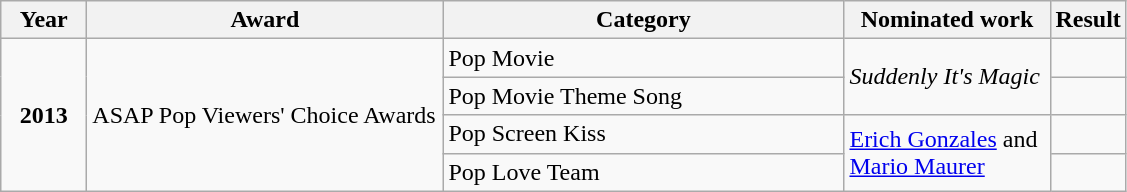<table class="wikitable">
<tr>
<th style="width:50px;">Year</th>
<th style="width:230px;">Award</th>
<th style="width:260px;">Category</th>
<th style="width:130px;">Nominated work</th>
<th>Result</th>
</tr>
<tr>
<td rowspan="4" style="text-align:center"><strong>2013</strong></td>
<td rowspan="4">ASAP Pop Viewers' Choice Awards</td>
<td>Pop Movie</td>
<td rowspan="2"><em>Suddenly It's Magic</em></td>
<td></td>
</tr>
<tr>
<td>Pop Movie Theme Song</td>
<td></td>
</tr>
<tr>
<td>Pop Screen Kiss</td>
<td rowspan="2"><a href='#'>Erich Gonzales</a> and <a href='#'>Mario Maurer</a></td>
<td></td>
</tr>
<tr>
<td>Pop Love Team</td>
<td></td>
</tr>
</table>
